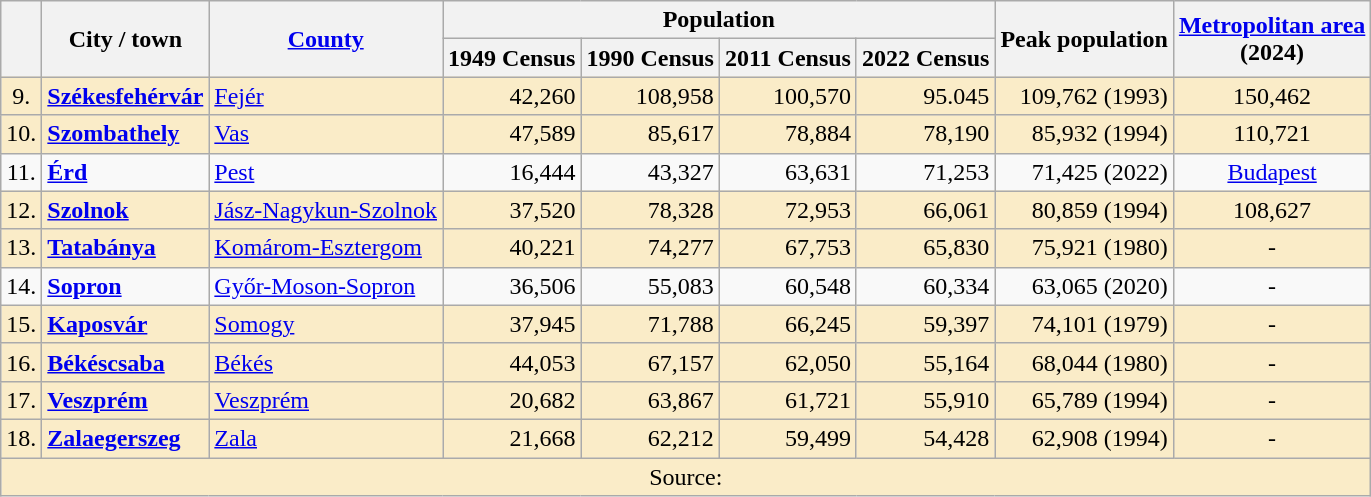<table class="wikitable sortable">
<tr>
<th rowspan=2></th>
<th rowspan=2>City / town</th>
<th rowspan=2><a href='#'>County</a></th>
<th colspan=4>Population</th>
<th rowspan=2>Peak population</th>
<th rowspan=2><a href='#'>Metropolitan area</a><br>(2024)</th>
</tr>
<tr>
<th>1949 Census</th>
<th>1990 Census</th>
<th>2011 Census</th>
<th>2022 Census</th>
</tr>
<tr style="background:#faecc8;">
<td style="text-align:center;">9.</td>
<td><strong><a href='#'>Székesfehérvár</a></strong></td>
<td><a href='#'>Fejér</a></td>
<td align="right">42,260</td>
<td align="right">108,958</td>
<td align="right">100,570</td>
<td align="right">95.045 </td>
<td align="right">109,762 (1993)</td>
<td style="text-align:center;">150,462</td>
</tr>
<tr style="background:#faecc8;">
<td style="text-align:center;">10.</td>
<td><strong><a href='#'>Szombathely</a></strong></td>
<td><a href='#'>Vas</a></td>
<td align="right">47,589</td>
<td align="right">85,617</td>
<td align="right">78,884</td>
<td align="right">78,190 </td>
<td align="right">85,932 (1994)</td>
<td style="text-align:center;">110,721</td>
</tr>
<tr>
<td style="text-align:center;">11.</td>
<td><strong><a href='#'>Érd</a></strong></td>
<td><a href='#'>Pest</a></td>
<td align="right">16,444</td>
<td align="right">43,327</td>
<td align="right">63,631</td>
<td align="right">71,253 </td>
<td align="right">71,425 (2022)</td>
<td style="text-align:center;"><a href='#'>Budapest</a></td>
</tr>
<tr style="background:#faecc8;">
<td style="text-align:center;">12.</td>
<td><strong><a href='#'>Szolnok</a></strong></td>
<td><a href='#'>Jász-Nagykun-Szolnok</a></td>
<td align="right">37,520</td>
<td align="right">78,328</td>
<td align="right">72,953</td>
<td align="right">66,061 </td>
<td align="right">80,859 (1994)</td>
<td style="text-align:center;">108,627</td>
</tr>
<tr style="background:#faecc8;">
<td style="text-align:center;">13.</td>
<td><strong><a href='#'>Tatabánya</a></strong></td>
<td><a href='#'>Komárom-Esztergom</a></td>
<td align="right">40,221</td>
<td align="right">74,277</td>
<td align="right">67,753</td>
<td align="right">65,830 </td>
<td align="right">75,921 (1980)</td>
<td style="text-align:center;">-</td>
</tr>
<tr>
<td style="text-align:center;">14.</td>
<td><strong><a href='#'>Sopron</a></strong></td>
<td><a href='#'>Győr-Moson-Sopron</a></td>
<td align="right">36,506</td>
<td align="right">55,083</td>
<td align="right">60,548</td>
<td align="right">60,334 </td>
<td align="right">63,065 (2020)</td>
<td style="text-align:center;">-</td>
</tr>
<tr style="background:#faecc8;">
<td style="text-align:center;">15.</td>
<td><strong><a href='#'>Kaposvár</a></strong></td>
<td><a href='#'>Somogy</a></td>
<td align="right">37,945</td>
<td align="right">71,788</td>
<td align="right">66,245</td>
<td align="right">59,397 </td>
<td align="right">74,101 (1979)</td>
<td style="text-align:center;">-</td>
</tr>
<tr style="background:#faecc8;">
<td style="text-align:center;">16.</td>
<td><strong><a href='#'>Békéscsaba</a></strong></td>
<td><a href='#'>Békés</a></td>
<td align="right">44,053</td>
<td align="right">67,157</td>
<td align="right">62,050</td>
<td align="right">55,164 </td>
<td align="right">68,044 (1980)</td>
<td style="text-align:center;">-</td>
</tr>
<tr style="background:#faecc8;">
<td style="text-align:center;">17.</td>
<td><strong><a href='#'>Veszprém</a></strong></td>
<td><a href='#'>Veszprém</a></td>
<td align="right">20,682</td>
<td align="right">63,867</td>
<td align="right">61,721</td>
<td align="right">55,910 </td>
<td align="right">65,789 (1994)</td>
<td style="text-align:center;">-</td>
</tr>
<tr style="background:#faecc8;">
<td style="text-align:center;">18.</td>
<td><strong><a href='#'>Zalaegerszeg</a></strong></td>
<td><a href='#'>Zala</a></td>
<td align="right">21,668</td>
<td align="right">62,212</td>
<td align="right">59,499</td>
<td align="right">54,428 </td>
<td align="right">62,908 (1994)</td>
<td style="text-align:center;">-</td>
</tr>
<tr style="background:#faecc8;">
<td colspan=9 align="center">Source:</td>
</tr>
</table>
